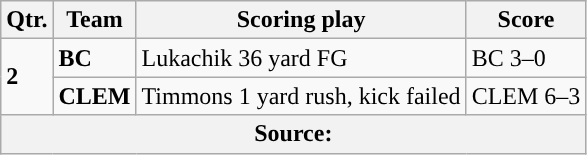<table class="wikitable">
<tr>
<th>Qtr.</th>
<th>Team</th>
<th>Scoring play</th>
<th>Score</th>
</tr>
<tr>
<td rowspan=2><strong>2</strong></td>
<td><strong>BC</strong></td>
<td>Lukachik 36 yard FG</td>
<td>BC 3–0</td>
</tr>
<tr>
<td><strong>CLEM</strong></td>
<td>Timmons 1 yard rush, kick failed</td>
<td>CLEM 6–3</td>
</tr>
<tr>
<th colspan=4>Source:</th>
</tr>
</table>
